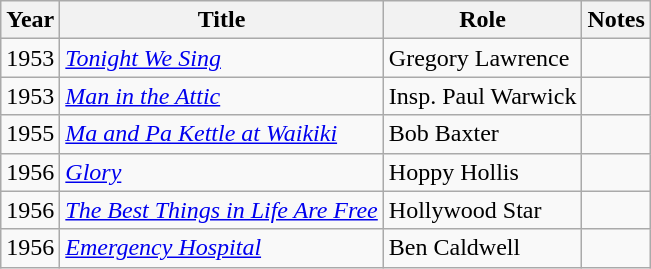<table class="wikitable">
<tr>
<th>Year</th>
<th>Title</th>
<th>Role</th>
<th>Notes</th>
</tr>
<tr>
<td>1953</td>
<td><em><a href='#'>Tonight We Sing</a></em></td>
<td>Gregory Lawrence</td>
<td></td>
</tr>
<tr>
<td>1953</td>
<td><em><a href='#'>Man in the Attic</a></em></td>
<td>Insp. Paul Warwick</td>
<td></td>
</tr>
<tr>
<td>1955</td>
<td><em><a href='#'>Ma and Pa Kettle at Waikiki</a></em></td>
<td>Bob Baxter</td>
<td></td>
</tr>
<tr>
<td>1956</td>
<td><em><a href='#'>Glory</a></em></td>
<td>Hoppy Hollis</td>
<td></td>
</tr>
<tr>
<td>1956</td>
<td><em><a href='#'>The Best Things in Life Are Free</a></em></td>
<td>Hollywood Star</td>
<td></td>
</tr>
<tr>
<td>1956</td>
<td><em><a href='#'>Emergency Hospital</a></em></td>
<td>Ben Caldwell</td>
<td></td>
</tr>
</table>
